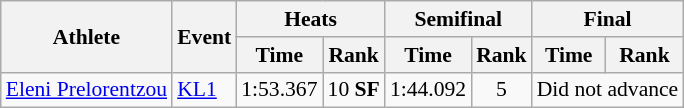<table class="wikitable" style="font-size:90%">
<tr>
<th rowspan="2">Athlete</th>
<th rowspan="2">Event</th>
<th colspan="2">Heats</th>
<th colspan="2">Semifinal</th>
<th colspan="2">Final</th>
</tr>
<tr>
<th>Time</th>
<th>Rank</th>
<th>Time</th>
<th>Rank</th>
<th>Time</th>
<th>Rank</th>
</tr>
<tr align=center>
<td align=left><a href='#'>Eleni Prelorentzou</a></td>
<td align=left><a href='#'>KL1</a></td>
<td>1:53.367</td>
<td>10 <strong>SF</strong></td>
<td>1:44.092</td>
<td>5</td>
<td colspan=2>Did not advance</td>
</tr>
</table>
